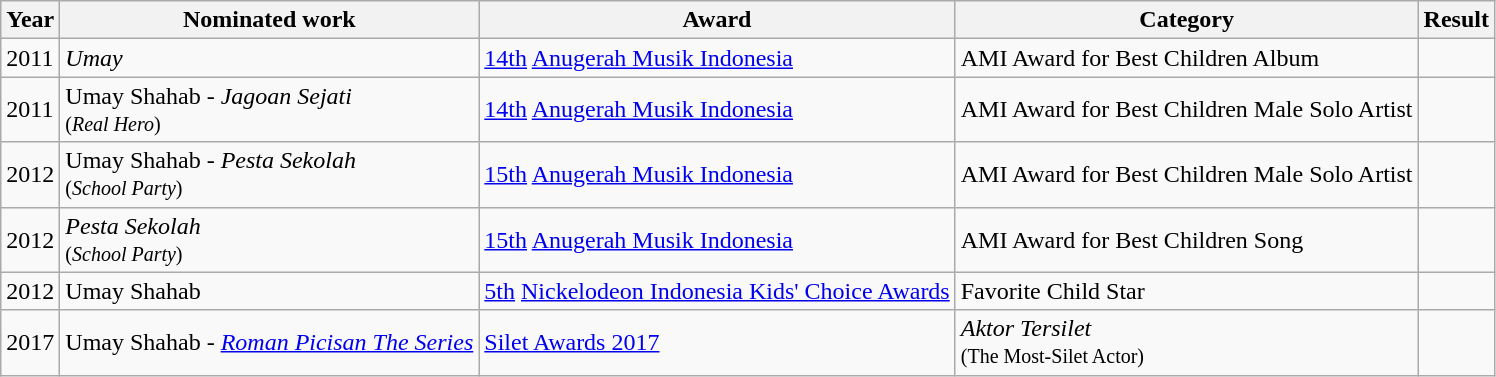<table class="wikitable sortable">
<tr>
<th>Year</th>
<th>Nominated work</th>
<th>Award</th>
<th>Category</th>
<th>Result</th>
</tr>
<tr>
<td>2011</td>
<td><em>Umay</em></td>
<td><a href='#'>14th</a> <a href='#'>Anugerah Musik Indonesia</a></td>
<td>AMI Award for Best Children Album</td>
<td></td>
</tr>
<tr>
<td>2011</td>
<td>Umay Shahab - <em>Jagoan Sejati</em><br><small>(<em>Real Hero</em>)</small></td>
<td><a href='#'>14th</a> <a href='#'>Anugerah Musik Indonesia</a></td>
<td>AMI Award for Best Children Male Solo Artist</td>
<td></td>
</tr>
<tr>
<td>2012</td>
<td>Umay Shahab - <em>Pesta Sekolah</em><br><small>(<em>School Party</em>)</small></td>
<td><a href='#'>15th</a> <a href='#'>Anugerah Musik Indonesia</a></td>
<td>AMI Award for Best Children Male Solo Artist</td>
<td></td>
</tr>
<tr>
<td>2012</td>
<td><em>Pesta Sekolah</em><br><small>(<em>School Party</em>)</small></td>
<td><a href='#'>15th</a> <a href='#'>Anugerah Musik Indonesia</a></td>
<td>AMI Award for Best Children Song</td>
<td></td>
</tr>
<tr>
<td>2012</td>
<td>Umay Shahab</td>
<td><a href='#'>5th</a> <a href='#'>Nickelodeon Indonesia Kids' Choice Awards</a></td>
<td>Favorite Child Star</td>
<td></td>
</tr>
<tr>
<td>2017</td>
<td>Umay Shahab - <em><a href='#'>Roman Picisan The Series</a></em></td>
<td><a href='#'>Silet Awards 2017</a></td>
<td><em>Aktor Tersilet</em><br><small>(The Most-Silet Actor)</small></td>
<td></td>
</tr>
</table>
